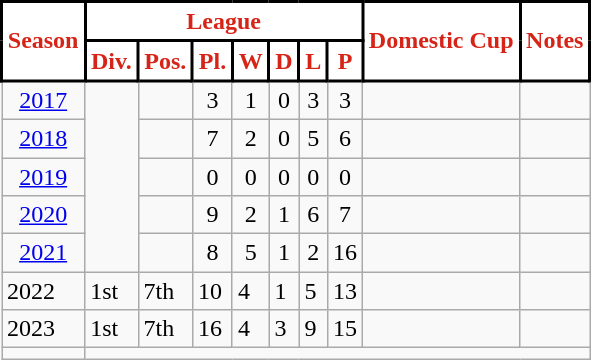<table class="wikitable">
<tr style="background:#d92121;">
<th rowspan="2" ! style="background:#FFFFFF; color:#D62518; border:2px solid #000000;" scope="col">Season</th>
<th colspan="7" ! style="background:#FFFFFF; color:#D62518; border:2px solid #000000;" scope="col">League</th>
<th rowspan="2" ! style="background:#FFFFFF; color:#D62518; border:2px solid #000000;" scope="col">Domestic Cup</th>
<th rowspan="2" ! style="background:#FFFFFF; color:#D62518; border:2px solid #000000;" scope="col">Notes</th>
</tr>
<tr>
<th style="background:#FFFFFF; color:#D62518;border:2px solid #000000;" scope="col">Div.</th>
<th style="background:#FFFFFF; color:#D62518;border:2px solid #000000;" scope="col">Pos.</th>
<th style="background:#FFFFFF; color:#D62518;border:2px solid #000000;" scope="col">Pl.</th>
<th style="background:#FFFFFF; color:#D62518;border:2px solid #000000;" scope="col">W</th>
<th style="background:#FFFFFF; color:#D62518;border:2px solid #000000;" scope="col">D</th>
<th style="background:#FFFFFF; color:#D62518;border:2px solid #000000;" scope="col">L</th>
<th style="background:#FFFFFF; color:#D62518;border:2px solid #000000;" scope="col">P</th>
</tr>
<tr>
<td align=center><a href='#'>2017</a></td>
<td rowspan=5></td>
<td></td>
<td align=center>3</td>
<td align=center>1</td>
<td align=center>0</td>
<td align=center>3</td>
<td align=center>3</td>
<td align=center></td>
<td align=center></td>
</tr>
<tr>
<td align=center><a href='#'>2018</a></td>
<td></td>
<td align=center>7</td>
<td align=center>2</td>
<td align=center>0</td>
<td align=center>5</td>
<td align=center>6</td>
<td align=center></td>
<td align=center></td>
</tr>
<tr>
<td align=center><a href='#'>2019</a></td>
<td></td>
<td align=center>0</td>
<td align=center>0</td>
<td align=center>0</td>
<td align=center>0</td>
<td align=center>0</td>
<td align=center></td>
<td align=center></td>
</tr>
<tr>
<td align=center><a href='#'>2020</a></td>
<td></td>
<td align=center>9</td>
<td align=center>2</td>
<td align=center>1</td>
<td align=center>6</td>
<td align=center>7</td>
<td align=center></td>
<td align=center></td>
</tr>
<tr>
<td align=center><a href='#'>2021</a></td>
<td></td>
<td align=center>8</td>
<td align=center>5</td>
<td align=center>1</td>
<td align=center>2</td>
<td align=center>16</td>
<td align=center></td>
<td align=center></td>
</tr>
<tr>
<td>2022</td>
<td>1st</td>
<td>7th</td>
<td>10</td>
<td>4</td>
<td>1</td>
<td>5</td>
<td>13</td>
<td></td>
<td></td>
</tr>
<tr>
<td>2023</td>
<td>1st</td>
<td>7th</td>
<td>16</td>
<td>4</td>
<td>3</td>
<td>9</td>
<td>15</td>
<td></td>
<td></td>
</tr>
<tr>
<td></td>
</tr>
</table>
